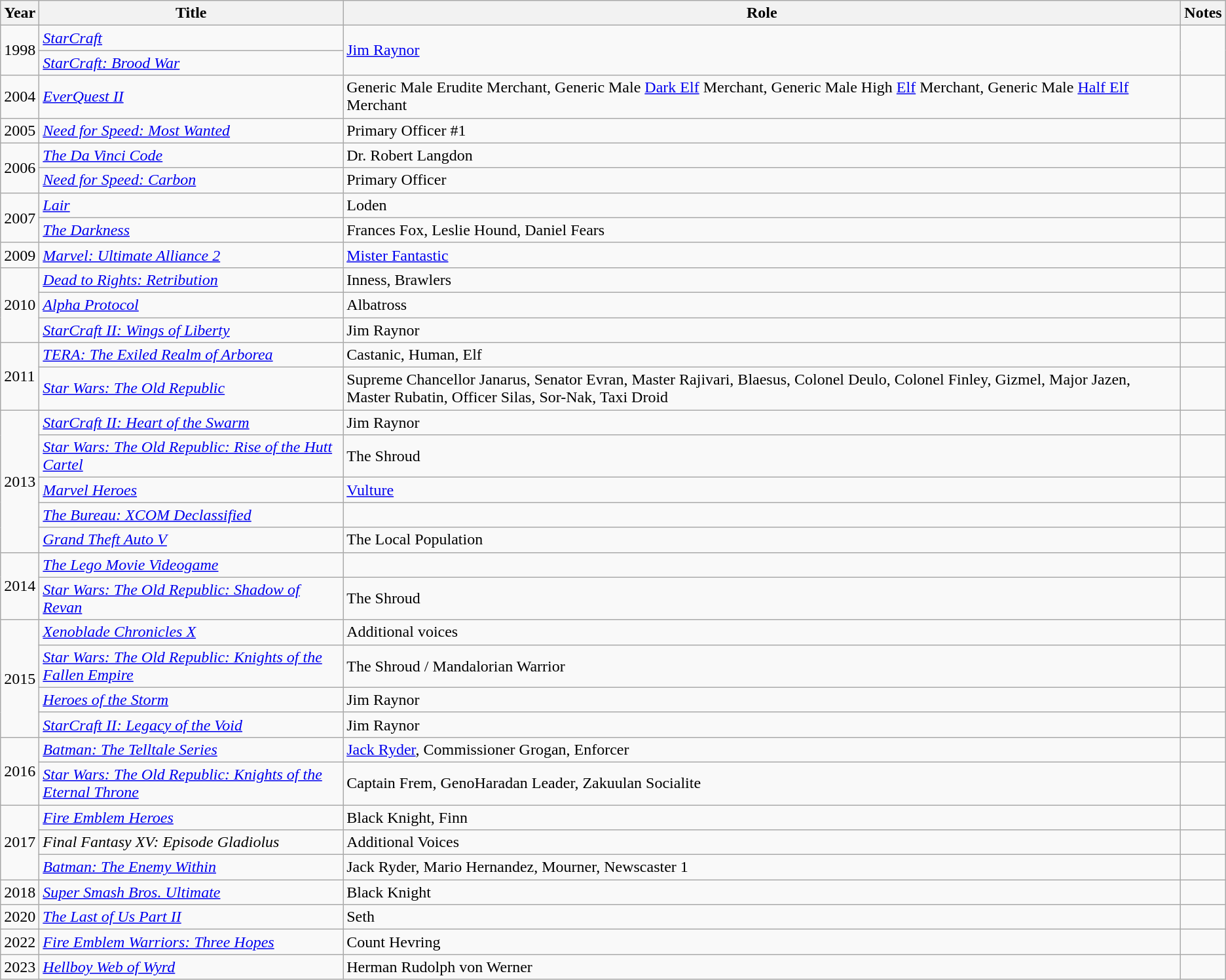<table class = "wikitable sortable">
<tr>
<th>Year</th>
<th>Title</th>
<th>Role</th>
<th>Notes</th>
</tr>
<tr>
<td rowspan=2>1998</td>
<td><em><a href='#'>StarCraft</a></em></td>
<td rowspan=2><a href='#'>Jim Raynor</a></td>
<td rowspan=2></td>
</tr>
<tr>
<td><em><a href='#'>StarCraft: Brood War</a></em></td>
</tr>
<tr>
<td>2004</td>
<td><em><a href='#'>EverQuest II</a></em></td>
<td>Generic Male Erudite Merchant, Generic Male <a href='#'>Dark Elf</a> Merchant, Generic Male High <a href='#'>Elf</a> Merchant, Generic Male <a href='#'>Half Elf</a> Merchant</td>
<td></td>
</tr>
<tr>
<td>2005</td>
<td><em><a href='#'>Need for Speed: Most Wanted</a></em></td>
<td>Primary Officer #1</td>
<td></td>
</tr>
<tr>
<td rowspan="2">2006</td>
<td><em><a href='#'>The Da Vinci Code</a></em></td>
<td>Dr. Robert Langdon</td>
<td></td>
</tr>
<tr>
<td><em><a href='#'>Need for Speed: Carbon</a></em></td>
<td>Primary Officer</td>
<td></td>
</tr>
<tr>
<td rowspan="2">2007</td>
<td><em><a href='#'>Lair</a></em></td>
<td>Loden</td>
<td></td>
</tr>
<tr>
<td><em><a href='#'>The Darkness</a></em></td>
<td>Frances Fox, Leslie Hound, Daniel Fears</td>
<td></td>
</tr>
<tr>
<td>2009</td>
<td><em><a href='#'>Marvel: Ultimate Alliance 2</a></em></td>
<td><a href='#'>Mister Fantastic</a></td>
<td></td>
</tr>
<tr>
<td rowspan="3">2010</td>
<td><em><a href='#'>Dead to Rights: Retribution</a></em></td>
<td>Inness, Brawlers</td>
<td></td>
</tr>
<tr>
<td><em><a href='#'>Alpha Protocol</a></em></td>
<td>Albatross</td>
<td></td>
</tr>
<tr>
<td><em><a href='#'>StarCraft II: Wings of Liberty</a></em></td>
<td>Jim Raynor</td>
<td></td>
</tr>
<tr>
<td rowspan="2">2011</td>
<td><em><a href='#'>TERA: The Exiled Realm of Arborea</a></em></td>
<td>Castanic, Human, Elf</td>
<td></td>
</tr>
<tr>
<td><em><a href='#'>Star Wars: The Old Republic</a></em></td>
<td>Supreme Chancellor Janarus, Senator Evran, Master Rajivari, Blaesus, Colonel Deulo, Colonel Finley, Gizmel, Major Jazen, Master Rubatin, Officer Silas, Sor-Nak, Taxi Droid</td>
<td></td>
</tr>
<tr>
<td rowspan="5">2013</td>
<td><em><a href='#'>StarCraft II: Heart of the Swarm</a></em></td>
<td>Jim Raynor</td>
<td></td>
</tr>
<tr>
<td><em><a href='#'>Star Wars: The Old Republic: Rise of the Hutt Cartel</a></em></td>
<td>The Shroud</td>
<td></td>
</tr>
<tr>
<td><em><a href='#'>Marvel Heroes</a></em></td>
<td><a href='#'>Vulture</a></td>
<td></td>
</tr>
<tr>
<td><em><a href='#'>The Bureau: XCOM Declassified</a></em></td>
<td></td>
<td></td>
</tr>
<tr>
<td><em><a href='#'>Grand Theft Auto V</a></em></td>
<td>The Local Population</td>
<td></td>
</tr>
<tr>
<td rowspan="2">2014</td>
<td><em><a href='#'>The Lego Movie Videogame</a></em></td>
<td></td>
<td></td>
</tr>
<tr>
<td><em><a href='#'>Star Wars: The Old Republic: Shadow of Revan</a></em></td>
<td>The Shroud</td>
<td></td>
</tr>
<tr>
<td rowspan="4">2015</td>
<td><em><a href='#'>Xenoblade Chronicles X</a></em></td>
<td>Additional voices</td>
<td></td>
</tr>
<tr>
<td><em><a href='#'>Star Wars: The Old Republic: Knights of the Fallen Empire</a></em></td>
<td>The Shroud / Mandalorian Warrior</td>
<td></td>
</tr>
<tr>
<td><em><a href='#'>Heroes of the Storm</a></em></td>
<td>Jim Raynor</td>
<td></td>
</tr>
<tr>
<td><em><a href='#'>StarCraft II: Legacy of the Void</a></em></td>
<td>Jim Raynor</td>
<td></td>
</tr>
<tr>
<td rowspan="2">2016</td>
<td><em><a href='#'>Batman: The Telltale Series</a></em></td>
<td><a href='#'>Jack Ryder</a>, Commissioner Grogan, Enforcer</td>
<td></td>
</tr>
<tr>
<td><em><a href='#'>Star Wars: The Old Republic: Knights of the Eternal Throne</a></em></td>
<td>Captain Frem, GenoHaradan Leader, Zakuulan Socialite</td>
<td></td>
</tr>
<tr>
<td rowspan="3">2017</td>
<td><em><a href='#'>Fire Emblem Heroes</a></em></td>
<td>Black Knight, Finn</td>
<td></td>
</tr>
<tr>
<td><em>Final Fantasy XV: Episode Gladiolus</em></td>
<td>Additional Voices</td>
<td></td>
</tr>
<tr>
<td><em><a href='#'>Batman: The Enemy Within</a></em></td>
<td>Jack Ryder, Mario Hernandez, Mourner, Newscaster 1</td>
<td></td>
</tr>
<tr>
<td>2018</td>
<td><em><a href='#'>Super Smash Bros. Ultimate</a></em></td>
<td>Black Knight</td>
<td></td>
</tr>
<tr>
<td>2020</td>
<td><em><a href='#'>The Last of Us Part II</a></em></td>
<td>Seth</td>
<td></td>
</tr>
<tr>
<td>2022</td>
<td><em><a href='#'>Fire Emblem Warriors: Three Hopes</a></em></td>
<td>Count Hevring</td>
<td></td>
</tr>
<tr>
<td>2023</td>
<td><em><a href='#'>Hellboy Web of Wyrd</a></em></td>
<td>Herman Rudolph von Werner</td>
<td></td>
</tr>
</table>
